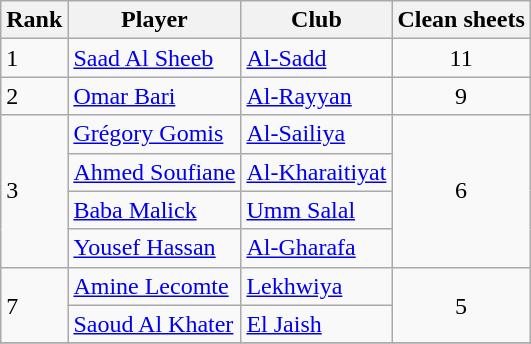<table class=wikitable>
<tr>
<th>Rank</th>
<th>Player</th>
<th>Club</th>
<th>Clean sheets</th>
</tr>
<tr>
<td>1</td>
<td> <a href='#'>Saad Al Sheeb</a></td>
<td><a href='#'>Al-Sadd</a></td>
<td align=center>11</td>
</tr>
<tr>
<td>2</td>
<td> <a href='#'>Omar Bari</a></td>
<td><a href='#'>Al-Rayyan</a></td>
<td align=center>9</td>
</tr>
<tr>
<td rowspan=4>3</td>
<td> <a href='#'>Grégory Gomis</a></td>
<td><a href='#'>Al-Sailiya</a></td>
<td align=center rowspan=4>6</td>
</tr>
<tr>
<td> <a href='#'>Ahmed Soufiane</a></td>
<td><a href='#'>Al-Kharaitiyat</a></td>
</tr>
<tr>
<td> <a href='#'>Baba Malick</a></td>
<td><a href='#'>Umm Salal</a></td>
</tr>
<tr>
<td> <a href='#'>Yousef Hassan</a></td>
<td><a href='#'>Al-Gharafa</a></td>
</tr>
<tr>
<td rowspan=2>7</td>
<td> <a href='#'>Amine Lecomte</a></td>
<td><a href='#'>Lekhwiya</a></td>
<td align=center rowspan=2>5</td>
</tr>
<tr>
<td> <a href='#'>Saoud Al Khater</a></td>
<td><a href='#'>El Jaish</a></td>
</tr>
<tr>
</tr>
</table>
